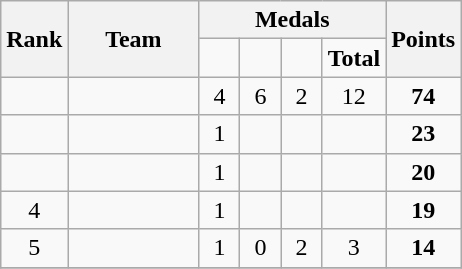<table class="wikitable">
<tr>
<th rowspan=2>Rank</th>
<th style="width:80px;" rowspan="2">Team</th>
<th colspan=4>Medals</th>
<th rowspan=2>Points</th>
</tr>
<tr>
<td style="width:20px; text-align:center;"></td>
<td style="width:20px; text-align:center;"></td>
<td style="width:20px; text-align:center;"></td>
<td><strong>Total</strong></td>
</tr>
<tr>
<td align=center></td>
<td></td>
<td align=center>4</td>
<td align=center>6</td>
<td align=center>2</td>
<td align=center>12</td>
<td align=center><strong>74</strong></td>
</tr>
<tr>
<td align=center></td>
<td></td>
<td align=center>1</td>
<td align=center></td>
<td align=center></td>
<td align=center></td>
<td align=center><strong>23 </strong></td>
</tr>
<tr>
<td align=center></td>
<td></td>
<td align=center>1</td>
<td align=center></td>
<td align=center></td>
<td align=center></td>
<td align=center><strong>20 </strong></td>
</tr>
<tr>
<td align=center>4</td>
<td><strong></strong></td>
<td align=center>1</td>
<td align=center></td>
<td align=center></td>
<td align=center></td>
<td align=center><strong>19 </strong></td>
</tr>
<tr>
<td align=center>5</td>
<td></td>
<td align=center>1</td>
<td align=center>0</td>
<td align=center>2</td>
<td align=center>3</td>
<td align=center><strong>14 </strong></td>
</tr>
<tr>
</tr>
</table>
